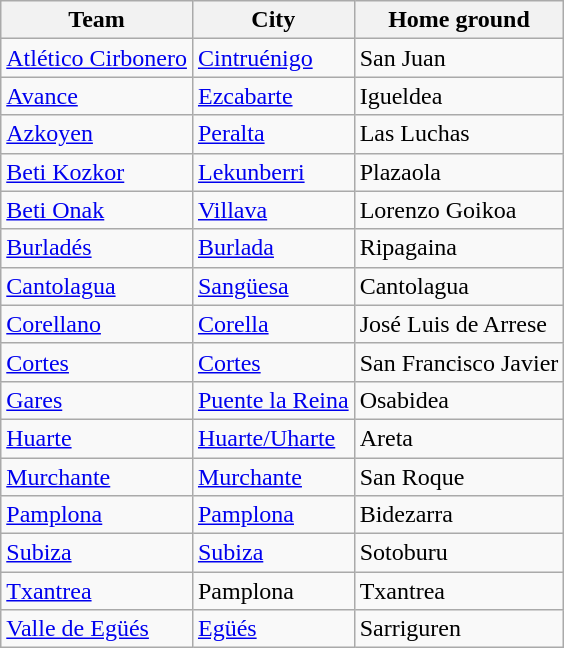<table class="wikitable sortable">
<tr>
<th>Team</th>
<th>City</th>
<th>Home ground</th>
</tr>
<tr>
<td><a href='#'>Atlético Cirbonero</a></td>
<td><a href='#'>Cintruénigo</a></td>
<td>San Juan</td>
</tr>
<tr>
<td><a href='#'>Avance</a></td>
<td><a href='#'>Ezcabarte</a></td>
<td>Igueldea</td>
</tr>
<tr>
<td><a href='#'>Azkoyen</a></td>
<td><a href='#'>Peralta</a></td>
<td>Las Luchas</td>
</tr>
<tr>
<td><a href='#'>Beti Kozkor</a></td>
<td><a href='#'>Lekunberri</a></td>
<td>Plazaola</td>
</tr>
<tr>
<td><a href='#'>Beti Onak</a></td>
<td><a href='#'>Villava</a></td>
<td>Lorenzo Goikoa</td>
</tr>
<tr>
<td><a href='#'>Burladés</a></td>
<td><a href='#'>Burlada</a></td>
<td>Ripagaina</td>
</tr>
<tr>
<td><a href='#'>Cantolagua</a></td>
<td><a href='#'>Sangüesa</a></td>
<td>Cantolagua</td>
</tr>
<tr>
<td><a href='#'>Corellano</a></td>
<td><a href='#'>Corella</a></td>
<td>José Luis de Arrese</td>
</tr>
<tr>
<td><a href='#'>Cortes</a></td>
<td><a href='#'>Cortes</a></td>
<td>San Francisco Javier</td>
</tr>
<tr>
<td><a href='#'>Gares</a></td>
<td><a href='#'>Puente la Reina</a></td>
<td>Osabidea</td>
</tr>
<tr>
<td><a href='#'>Huarte</a></td>
<td><a href='#'>Huarte/Uharte</a></td>
<td>Areta</td>
</tr>
<tr>
<td><a href='#'>Murchante</a></td>
<td><a href='#'>Murchante</a></td>
<td>San Roque</td>
</tr>
<tr>
<td><a href='#'>Pamplona</a></td>
<td><a href='#'>Pamplona</a></td>
<td>Bidezarra</td>
</tr>
<tr>
<td><a href='#'>Subiza</a></td>
<td><a href='#'>Subiza</a></td>
<td>Sotoburu</td>
</tr>
<tr>
<td><a href='#'>Txantrea</a></td>
<td>Pamplona</td>
<td>Txantrea</td>
</tr>
<tr>
<td><a href='#'>Valle de Egüés</a></td>
<td><a href='#'>Egüés</a></td>
<td>Sarriguren</td>
</tr>
</table>
